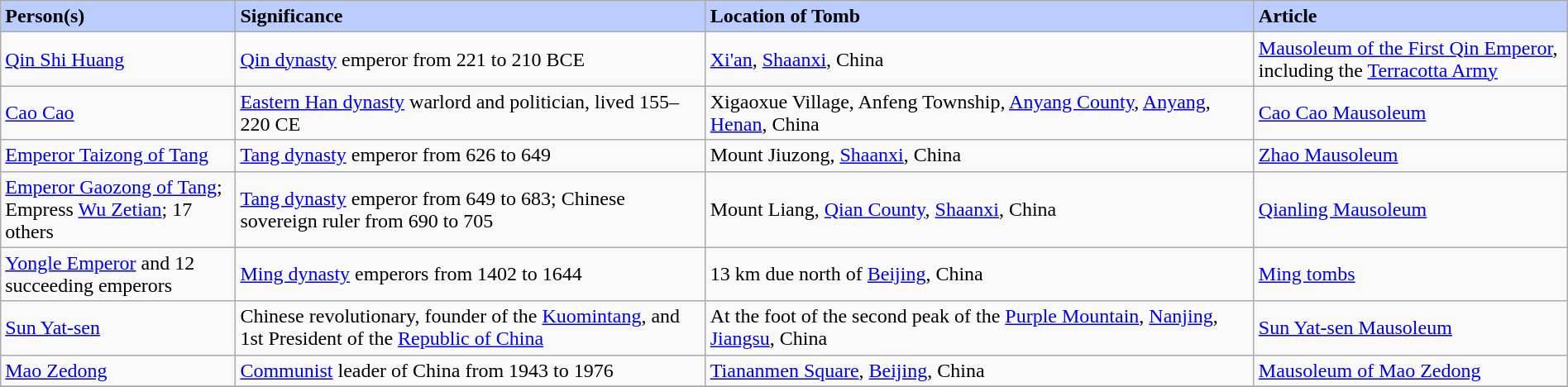<table class="wikitable" width="100%" border="1" cellspacing="0" cellpadding="2">
<tr>
<td width="15%" bgcolor="#bbccff"><strong>Person(s)</strong></td>
<td width="30%" bgcolor="#bbccff"><strong>Significance</strong></td>
<td width="35%" bgcolor="#bbccff"><strong>Location of Tomb</strong></td>
<td width="20%" bgcolor="#bbccff"><strong>Article</strong></td>
</tr>
<tr>
<td><a href='#'>Qin Shi Huang</a></td>
<td><a href='#'>Qin dynasty</a> emperor from 221 to 210 BCE</td>
<td><a href='#'>Xi'an</a>, <a href='#'>Shaanxi</a>, China</td>
<td><a href='#'>Mausoleum of the First Qin Emperor</a>, including the <a href='#'>Terracotta Army</a></td>
</tr>
<tr>
<td><a href='#'>Cao Cao</a></td>
<td><a href='#'>Eastern Han dynasty</a> warlord and politician, lived 155–220 CE</td>
<td>Xigaoxue Village, Anfeng Township, <a href='#'>Anyang County</a>, <a href='#'>Anyang</a>, <a href='#'>Henan</a>, China</td>
<td><a href='#'>Cao Cao Mausoleum</a></td>
</tr>
<tr>
<td><a href='#'>Emperor Taizong of Tang</a></td>
<td><a href='#'>Tang dynasty</a> emperor from 626 to 649</td>
<td>Mount Jiuzong, <a href='#'>Shaanxi</a>, China</td>
<td><a href='#'>Zhao Mausoleum</a></td>
</tr>
<tr>
<td><a href='#'>Emperor Gaozong of Tang</a>; Empress <a href='#'>Wu Zetian</a>; 17 others</td>
<td><a href='#'>Tang dynasty</a> emperor from 649 to 683; Chinese sovereign ruler from 690 to 705</td>
<td>Mount Liang, <a href='#'>Qian County</a>, <a href='#'>Shaanxi</a>, China</td>
<td><a href='#'>Qianling Mausoleum</a></td>
</tr>
<tr>
<td><a href='#'>Yongle Emperor</a> and 12 succeeding emperors</td>
<td><a href='#'>Ming dynasty</a> emperors from 1402 to 1644</td>
<td>13 km due north of <a href='#'>Beijing</a>, China</td>
<td><a href='#'>Ming tombs</a></td>
</tr>
<tr>
<td><a href='#'>Sun Yat-sen</a></td>
<td>Chinese revolutionary, founder of the <a href='#'>Kuomintang</a>, and 1st President of the <a href='#'>Republic of China</a></td>
<td>At the foot of the second peak of the <a href='#'>Purple Mountain</a>, <a href='#'>Nanjing</a>, <a href='#'>Jiangsu</a>, China</td>
<td><a href='#'>Sun Yat-sen Mausoleum</a></td>
</tr>
<tr>
<td><a href='#'>Mao Zedong</a></td>
<td><a href='#'>Communist</a> leader of China from 1943 to 1976</td>
<td><a href='#'>Tiananmen Square</a>, <a href='#'>Beijing</a>, China</td>
<td><a href='#'>Mausoleum of Mao Zedong</a></td>
</tr>
<tr>
</tr>
</table>
